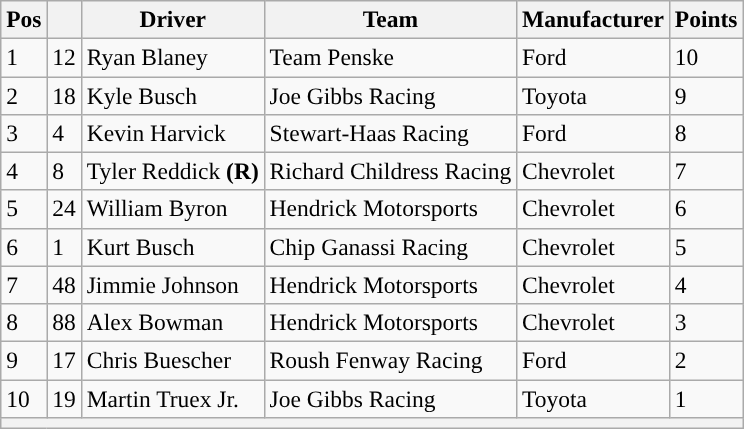<table class="wikitable" style="font-size:98%">
<tr>
<th>Pos</th>
<th></th>
<th>Driver</th>
<th>Team</th>
<th>Manufacturer</th>
<th>Points</th>
</tr>
<tr>
<td>1</td>
<td>12</td>
<td>Ryan Blaney</td>
<td>Team Penske</td>
<td>Ford</td>
<td>10</td>
</tr>
<tr>
<td>2</td>
<td>18</td>
<td>Kyle Busch</td>
<td>Joe Gibbs Racing</td>
<td>Toyota</td>
<td>9</td>
</tr>
<tr>
<td>3</td>
<td>4</td>
<td>Kevin Harvick</td>
<td>Stewart-Haas Racing</td>
<td>Ford</td>
<td>8</td>
</tr>
<tr>
<td>4</td>
<td>8</td>
<td>Tyler Reddick <strong>(R)</strong></td>
<td>Richard Childress Racing</td>
<td>Chevrolet</td>
<td>7</td>
</tr>
<tr>
<td>5</td>
<td>24</td>
<td>William Byron</td>
<td>Hendrick Motorsports</td>
<td>Chevrolet</td>
<td>6</td>
</tr>
<tr>
<td>6</td>
<td>1</td>
<td>Kurt Busch</td>
<td>Chip Ganassi Racing</td>
<td>Chevrolet</td>
<td>5</td>
</tr>
<tr>
<td>7</td>
<td>48</td>
<td>Jimmie Johnson</td>
<td>Hendrick Motorsports</td>
<td>Chevrolet</td>
<td>4</td>
</tr>
<tr>
<td>8</td>
<td>88</td>
<td>Alex Bowman</td>
<td>Hendrick Motorsports</td>
<td>Chevrolet</td>
<td>3</td>
</tr>
<tr>
<td>9</td>
<td>17</td>
<td>Chris Buescher</td>
<td>Roush Fenway Racing</td>
<td>Ford</td>
<td>2</td>
</tr>
<tr>
<td>10</td>
<td>19</td>
<td>Martin Truex Jr.</td>
<td>Joe Gibbs Racing</td>
<td>Toyota</td>
<td>1</td>
</tr>
<tr>
<th colspan="6"></th>
</tr>
</table>
